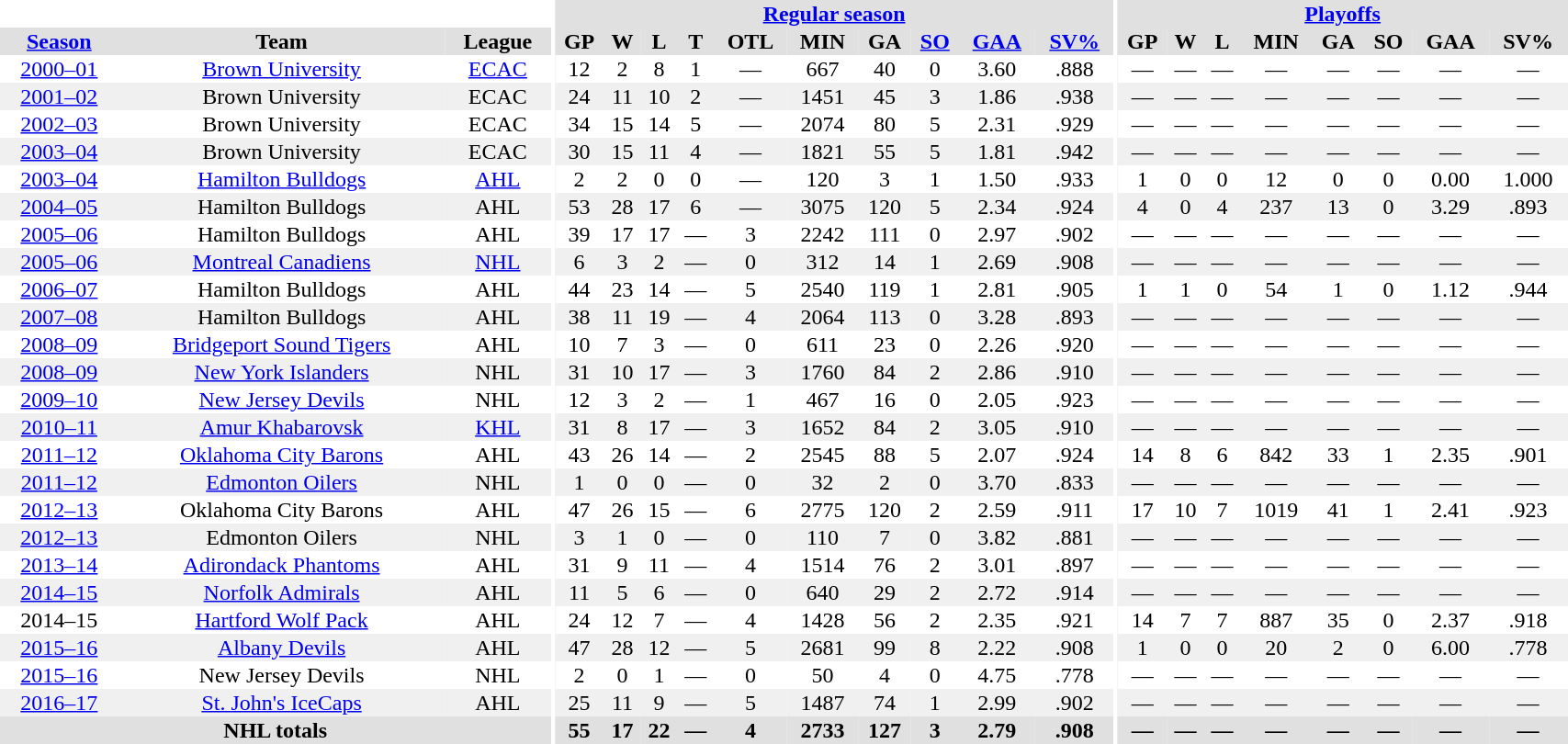<table border="0" cellpadding="1" cellspacing="0" style="width:90%; text-align:center;">
<tr bgcolor="#e0e0e0">
<th colspan="3" bgcolor="#ffffff"></th>
<th rowspan="99" bgcolor="#ffffff"></th>
<th colspan="10" bgcolor="#e0e0e0"><a href='#'>Regular season</a></th>
<th rowspan="99" bgcolor="#ffffff"></th>
<th colspan="8" bgcolor="#e0e0e0"><a href='#'>Playoffs</a></th>
</tr>
<tr bgcolor="#e0e0e0">
<th><a href='#'>Season</a></th>
<th>Team</th>
<th>League</th>
<th>GP</th>
<th>W</th>
<th>L</th>
<th>T</th>
<th>OTL</th>
<th>MIN</th>
<th>GA</th>
<th><a href='#'>SO</a></th>
<th><a href='#'>GAA</a></th>
<th><a href='#'>SV%</a></th>
<th>GP</th>
<th>W</th>
<th>L</th>
<th>MIN</th>
<th>GA</th>
<th>SO</th>
<th>GAA</th>
<th>SV%</th>
</tr>
<tr>
<td><a href='#'>2000–01</a></td>
<td><a href='#'>Brown University</a></td>
<td><a href='#'>ECAC</a></td>
<td>12</td>
<td>2</td>
<td>8</td>
<td>1</td>
<td>—</td>
<td>667</td>
<td>40</td>
<td>0</td>
<td>3.60</td>
<td>.888</td>
<td>—</td>
<td>—</td>
<td>—</td>
<td>—</td>
<td>—</td>
<td>—</td>
<td>—</td>
<td>—</td>
</tr>
<tr bgcolor="#f0f0f0">
<td><a href='#'>2001–02</a></td>
<td>Brown University</td>
<td>ECAC</td>
<td>24</td>
<td>11</td>
<td>10</td>
<td>2</td>
<td>—</td>
<td>1451</td>
<td>45</td>
<td>3</td>
<td>1.86</td>
<td>.938</td>
<td>—</td>
<td>—</td>
<td>—</td>
<td>—</td>
<td>—</td>
<td>—</td>
<td>—</td>
<td>—</td>
</tr>
<tr>
<td><a href='#'>2002–03</a></td>
<td>Brown University</td>
<td>ECAC</td>
<td>34</td>
<td>15</td>
<td>14</td>
<td>5</td>
<td>—</td>
<td>2074</td>
<td>80</td>
<td>5</td>
<td>2.31</td>
<td>.929</td>
<td>—</td>
<td>—</td>
<td>—</td>
<td>—</td>
<td>—</td>
<td>—</td>
<td>—</td>
<td>—</td>
</tr>
<tr bgcolor="#f0f0f0">
<td><a href='#'>2003–04</a></td>
<td>Brown University</td>
<td>ECAC</td>
<td>30</td>
<td>15</td>
<td>11</td>
<td>4</td>
<td>—</td>
<td>1821</td>
<td>55</td>
<td>5</td>
<td>1.81</td>
<td>.942</td>
<td>—</td>
<td>—</td>
<td>—</td>
<td>—</td>
<td>—</td>
<td>—</td>
<td>—</td>
<td>—</td>
</tr>
<tr>
<td><a href='#'>2003–04</a></td>
<td><a href='#'>Hamilton Bulldogs</a></td>
<td><a href='#'>AHL</a></td>
<td>2</td>
<td>2</td>
<td>0</td>
<td>0</td>
<td>—</td>
<td>120</td>
<td>3</td>
<td>1</td>
<td>1.50</td>
<td>.933</td>
<td>1</td>
<td>0</td>
<td>0</td>
<td>12</td>
<td>0</td>
<td>0</td>
<td>0.00</td>
<td>1.000</td>
</tr>
<tr bgcolor="#f0f0f0">
<td><a href='#'>2004–05</a></td>
<td>Hamilton Bulldogs</td>
<td>AHL</td>
<td>53</td>
<td>28</td>
<td>17</td>
<td>6</td>
<td>—</td>
<td>3075</td>
<td>120</td>
<td>5</td>
<td>2.34</td>
<td>.924</td>
<td>4</td>
<td>0</td>
<td>4</td>
<td>237</td>
<td>13</td>
<td>0</td>
<td>3.29</td>
<td>.893</td>
</tr>
<tr>
<td><a href='#'>2005–06</a></td>
<td>Hamilton Bulldogs</td>
<td>AHL</td>
<td>39</td>
<td>17</td>
<td>17</td>
<td>—</td>
<td>3</td>
<td>2242</td>
<td>111</td>
<td>0</td>
<td>2.97</td>
<td>.902</td>
<td>—</td>
<td>—</td>
<td>—</td>
<td>—</td>
<td>—</td>
<td>—</td>
<td>—</td>
<td>—</td>
</tr>
<tr bgcolor="#f0f0f0">
<td><a href='#'>2005–06</a></td>
<td><a href='#'>Montreal Canadiens</a></td>
<td><a href='#'>NHL</a></td>
<td>6</td>
<td>3</td>
<td>2</td>
<td>—</td>
<td>0</td>
<td>312</td>
<td>14</td>
<td>1</td>
<td>2.69</td>
<td>.908</td>
<td>—</td>
<td>—</td>
<td>—</td>
<td>—</td>
<td>—</td>
<td>—</td>
<td>—</td>
<td>—</td>
</tr>
<tr>
<td><a href='#'>2006–07</a></td>
<td>Hamilton Bulldogs</td>
<td>AHL</td>
<td>44</td>
<td>23</td>
<td>14</td>
<td>—</td>
<td>5</td>
<td>2540</td>
<td>119</td>
<td>1</td>
<td>2.81</td>
<td>.905</td>
<td>1</td>
<td>1</td>
<td>0</td>
<td>54</td>
<td>1</td>
<td>0</td>
<td>1.12</td>
<td>.944</td>
</tr>
<tr bgcolor="#f0f0f0">
<td><a href='#'>2007–08</a></td>
<td>Hamilton Bulldogs</td>
<td>AHL</td>
<td>38</td>
<td>11</td>
<td>19</td>
<td>—</td>
<td>4</td>
<td>2064</td>
<td>113</td>
<td>0</td>
<td>3.28</td>
<td>.893</td>
<td>—</td>
<td>—</td>
<td>—</td>
<td>—</td>
<td>—</td>
<td>—</td>
<td>—</td>
<td>—</td>
</tr>
<tr>
<td><a href='#'>2008–09</a></td>
<td><a href='#'>Bridgeport Sound Tigers</a></td>
<td>AHL</td>
<td>10</td>
<td>7</td>
<td>3</td>
<td>—</td>
<td>0</td>
<td>611</td>
<td>23</td>
<td>0</td>
<td>2.26</td>
<td>.920</td>
<td>—</td>
<td>—</td>
<td>—</td>
<td>—</td>
<td>—</td>
<td>—</td>
<td>—</td>
<td>—</td>
</tr>
<tr bgcolor="#f0f0f0">
<td><a href='#'>2008–09</a></td>
<td><a href='#'>New York Islanders</a></td>
<td>NHL</td>
<td>31</td>
<td>10</td>
<td>17</td>
<td>—</td>
<td>3</td>
<td>1760</td>
<td>84</td>
<td>2</td>
<td>2.86</td>
<td>.910</td>
<td>—</td>
<td>—</td>
<td>—</td>
<td>—</td>
<td>—</td>
<td>—</td>
<td>—</td>
<td>—</td>
</tr>
<tr>
<td><a href='#'>2009–10</a></td>
<td><a href='#'>New Jersey Devils</a></td>
<td>NHL</td>
<td>12</td>
<td>3</td>
<td>2</td>
<td>—</td>
<td>1</td>
<td>467</td>
<td>16</td>
<td>0</td>
<td>2.05</td>
<td>.923</td>
<td>—</td>
<td>—</td>
<td>—</td>
<td>—</td>
<td>—</td>
<td>—</td>
<td>—</td>
<td>—</td>
</tr>
<tr bgcolor="#f0f0f0">
<td><a href='#'>2010–11</a></td>
<td><a href='#'>Amur Khabarovsk</a></td>
<td><a href='#'>KHL</a></td>
<td>31</td>
<td>8</td>
<td>17</td>
<td>—</td>
<td>3</td>
<td>1652</td>
<td>84</td>
<td>2</td>
<td>3.05</td>
<td>.910</td>
<td>—</td>
<td>—</td>
<td>—</td>
<td>—</td>
<td>—</td>
<td>—</td>
<td>—</td>
<td>—</td>
</tr>
<tr>
<td><a href='#'>2011–12</a></td>
<td><a href='#'>Oklahoma City Barons</a></td>
<td>AHL</td>
<td>43</td>
<td>26</td>
<td>14</td>
<td>—</td>
<td>2</td>
<td>2545</td>
<td>88</td>
<td>5</td>
<td>2.07</td>
<td>.924</td>
<td>14</td>
<td>8</td>
<td>6</td>
<td>842</td>
<td>33</td>
<td>1</td>
<td>2.35</td>
<td>.901</td>
</tr>
<tr bgcolor="#f0f0f0">
<td><a href='#'>2011–12</a></td>
<td><a href='#'>Edmonton Oilers</a></td>
<td>NHL</td>
<td>1</td>
<td>0</td>
<td>0</td>
<td>—</td>
<td>0</td>
<td>32</td>
<td>2</td>
<td>0</td>
<td>3.70</td>
<td>.833</td>
<td>—</td>
<td>—</td>
<td>—</td>
<td>—</td>
<td>—</td>
<td>—</td>
<td>—</td>
<td>—</td>
</tr>
<tr>
<td><a href='#'>2012–13</a></td>
<td>Oklahoma City Barons</td>
<td>AHL</td>
<td>47</td>
<td>26</td>
<td>15</td>
<td>—</td>
<td>6</td>
<td>2775</td>
<td>120</td>
<td>2</td>
<td>2.59</td>
<td>.911</td>
<td>17</td>
<td>10</td>
<td>7</td>
<td>1019</td>
<td>41</td>
<td>1</td>
<td>2.41</td>
<td>.923</td>
</tr>
<tr bgcolor="#f0f0f0">
<td><a href='#'>2012–13</a></td>
<td>Edmonton Oilers</td>
<td>NHL</td>
<td>3</td>
<td>1</td>
<td>0</td>
<td>—</td>
<td>0</td>
<td>110</td>
<td>7</td>
<td>0</td>
<td>3.82</td>
<td>.881</td>
<td>—</td>
<td>—</td>
<td>—</td>
<td>—</td>
<td>—</td>
<td>—</td>
<td>—</td>
<td>—</td>
</tr>
<tr>
<td><a href='#'>2013–14</a></td>
<td><a href='#'>Adirondack Phantoms</a></td>
<td>AHL</td>
<td>31</td>
<td>9</td>
<td>11</td>
<td>—</td>
<td>4</td>
<td>1514</td>
<td>76</td>
<td>2</td>
<td>3.01</td>
<td>.897</td>
<td>—</td>
<td>—</td>
<td>—</td>
<td>—</td>
<td>—</td>
<td>—</td>
<td>—</td>
<td>—</td>
</tr>
<tr bgcolor="#f0f0f0">
<td><a href='#'>2014–15</a></td>
<td><a href='#'>Norfolk Admirals</a></td>
<td>AHL</td>
<td>11</td>
<td>5</td>
<td>6</td>
<td>—</td>
<td>0</td>
<td>640</td>
<td>29</td>
<td>2</td>
<td>2.72</td>
<td>.914</td>
<td>—</td>
<td>—</td>
<td>—</td>
<td>—</td>
<td>—</td>
<td>—</td>
<td>—</td>
<td>—</td>
</tr>
<tr>
<td>2014–15</td>
<td><a href='#'>Hartford Wolf Pack</a></td>
<td>AHL</td>
<td>24</td>
<td>12</td>
<td>7</td>
<td>—</td>
<td>4</td>
<td>1428</td>
<td>56</td>
<td>2</td>
<td>2.35</td>
<td>.921</td>
<td>14</td>
<td>7</td>
<td>7</td>
<td>887</td>
<td>35</td>
<td>0</td>
<td>2.37</td>
<td>.918</td>
</tr>
<tr bgcolor="#f0f0f0">
<td><a href='#'>2015–16</a></td>
<td><a href='#'>Albany Devils</a></td>
<td>AHL</td>
<td>47</td>
<td>28</td>
<td>12</td>
<td>—</td>
<td>5</td>
<td>2681</td>
<td>99</td>
<td>8</td>
<td>2.22</td>
<td>.908</td>
<td>1</td>
<td>0</td>
<td>0</td>
<td>20</td>
<td>2</td>
<td>0</td>
<td>6.00</td>
<td>.778</td>
</tr>
<tr>
<td><a href='#'>2015–16</a></td>
<td>New Jersey Devils</td>
<td>NHL</td>
<td>2</td>
<td>0</td>
<td>1</td>
<td>—</td>
<td>0</td>
<td>50</td>
<td>4</td>
<td>0</td>
<td>4.75</td>
<td>.778</td>
<td>—</td>
<td>—</td>
<td>—</td>
<td>—</td>
<td>—</td>
<td>—</td>
<td>—</td>
<td>—</td>
</tr>
<tr bgcolor="#f0f0f0">
<td><a href='#'>2016–17</a></td>
<td><a href='#'>St. John's IceCaps</a></td>
<td>AHL</td>
<td>25</td>
<td>11</td>
<td>9</td>
<td>—</td>
<td>5</td>
<td>1487</td>
<td>74</td>
<td>1</td>
<td>2.99</td>
<td>.902</td>
<td>—</td>
<td>—</td>
<td>—</td>
<td>—</td>
<td>—</td>
<td>—</td>
<td>—</td>
<td>—</td>
</tr>
<tr bgcolor="#e0e0e0">
<th colspan=3>NHL totals</th>
<th>55</th>
<th>17</th>
<th>22</th>
<th>—</th>
<th>4</th>
<th>2733</th>
<th>127</th>
<th>3</th>
<th>2.79</th>
<th>.908</th>
<th>—</th>
<th>—</th>
<th>—</th>
<th>—</th>
<th>—</th>
<th>—</th>
<th>—</th>
<th>—</th>
</tr>
</table>
